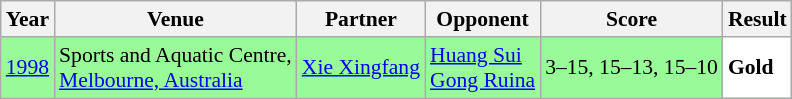<table class="sortable wikitable" style="font-size: 90%;">
<tr>
<th>Year</th>
<th>Venue</th>
<th>Partner</th>
<th>Opponent</th>
<th>Score</th>
<th>Result</th>
</tr>
<tr style="background:#98FB98">
<td align="center"><a href='#'>1998</a></td>
<td align="left">Sports and Aquatic Centre,<br><a href='#'>Melbourne, Australia</a></td>
<td align="left"> <a href='#'>Xie Xingfang</a></td>
<td align="left"> <a href='#'>Huang Sui</a> <br>  <a href='#'>Gong Ruina</a></td>
<td align="left">3–15, 15–13, 15–10</td>
<td style="text-align:left; background:white"> <strong>Gold</strong></td>
</tr>
</table>
